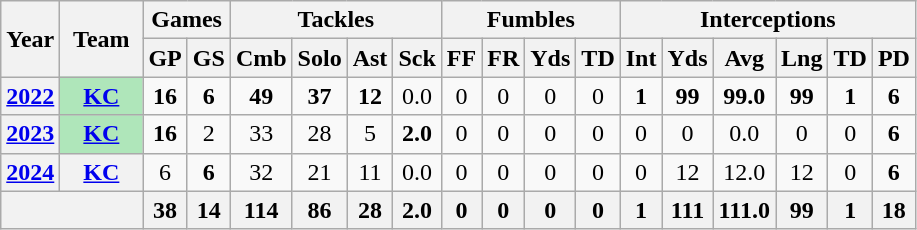<table class="wikitable" style="text-align:center;">
<tr>
<th rowspan="2">Year</th>
<th rowspan="2">Team</th>
<th colspan="2">Games</th>
<th colspan="4">Tackles</th>
<th colspan="4">Fumbles</th>
<th colspan="6">Interceptions</th>
</tr>
<tr>
<th>GP</th>
<th>GS</th>
<th>Cmb</th>
<th>Solo</th>
<th>Ast</th>
<th>Sck</th>
<th>FF</th>
<th>FR</th>
<th>Yds</th>
<th>TD</th>
<th>Int</th>
<th>Yds</th>
<th>Avg</th>
<th>Lng</th>
<th>TD</th>
<th>PD</th>
</tr>
<tr>
<th><a href='#'>2022</a></th>
<th style="background:#afe6ba; width:3em;"><a href='#'>KC</a></th>
<td><strong>16</strong></td>
<td><strong>6</strong></td>
<td><strong>49</strong></td>
<td><strong>37</strong></td>
<td><strong>12</strong></td>
<td>0.0</td>
<td>0</td>
<td>0</td>
<td>0</td>
<td>0</td>
<td><strong>1</strong></td>
<td><strong>99</strong></td>
<td><strong>99.0</strong></td>
<td><strong>99</strong></td>
<td><strong>1</strong></td>
<td><strong>6</strong></td>
</tr>
<tr>
<th><a href='#'>2023</a></th>
<th style="background:#afe6ba; width:3em;"><a href='#'>KC</a></th>
<td><strong>16</strong></td>
<td>2</td>
<td>33</td>
<td>28</td>
<td>5</td>
<td><strong>2.0</strong></td>
<td>0</td>
<td>0</td>
<td>0</td>
<td>0</td>
<td>0</td>
<td>0</td>
<td>0.0</td>
<td>0</td>
<td>0</td>
<td><strong>6</strong></td>
</tr>
<tr>
<th><a href='#'>2024</a></th>
<th><a href='#'>KC</a></th>
<td>6</td>
<td><strong>6</strong></td>
<td>32</td>
<td>21</td>
<td>11</td>
<td>0.0</td>
<td>0</td>
<td>0</td>
<td>0</td>
<td>0</td>
<td>0</td>
<td>12</td>
<td>12.0</td>
<td>12</td>
<td>0</td>
<td><strong>6</strong></td>
</tr>
<tr>
<th colspan="2"></th>
<th>38</th>
<th>14</th>
<th>114</th>
<th>86</th>
<th>28</th>
<th>2.0</th>
<th>0</th>
<th>0</th>
<th>0</th>
<th>0</th>
<th>1</th>
<th>111</th>
<th>111.0</th>
<th>99</th>
<th>1</th>
<th>18</th>
</tr>
</table>
